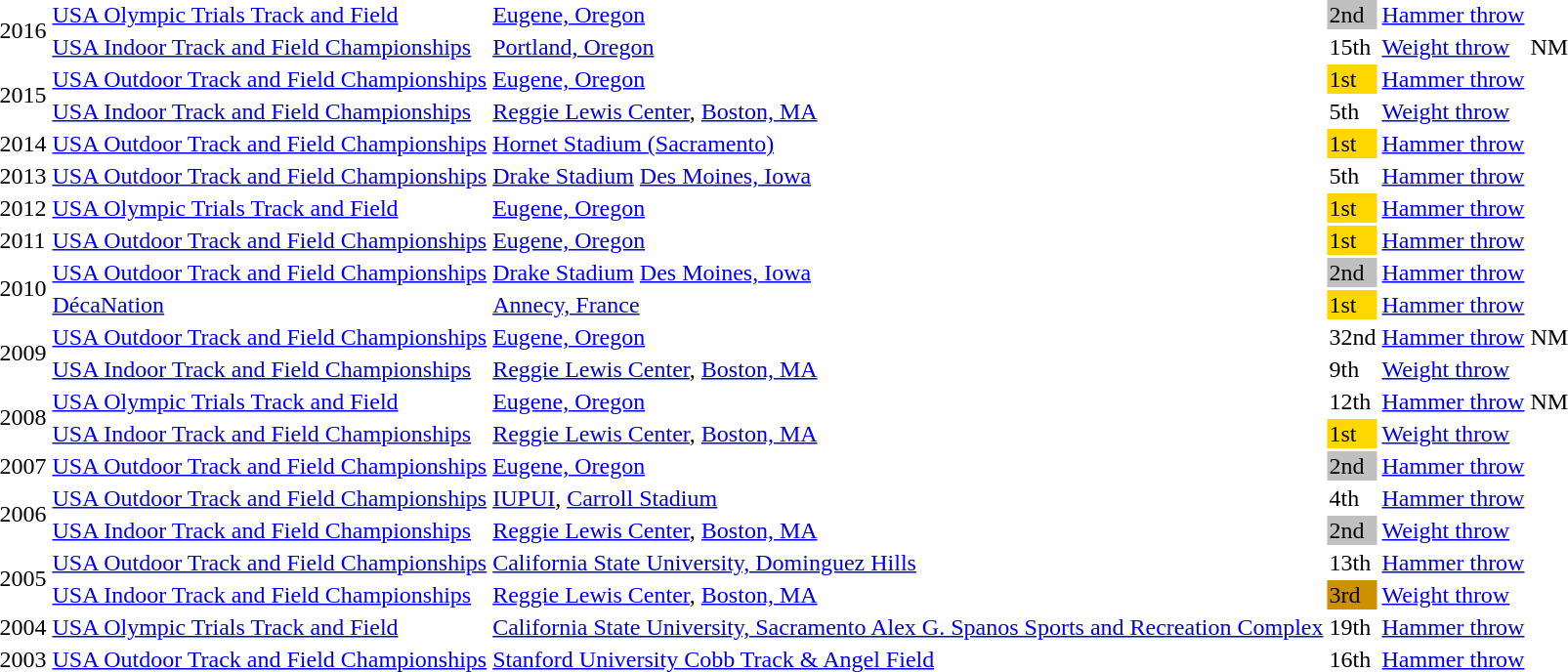<table>
<tr>
<td Rowspan=2>2016</td>
<td><a href='#'>USA Olympic Trials Track and Field</a></td>
<td><a href='#'>Eugene, Oregon</a></td>
<td bgcolor=silver>2nd</td>
<td><a href='#'>Hammer throw</a></td>
<td></td>
</tr>
<tr>
<td><a href='#'>USA Indoor Track and Field Championships</a></td>
<td><a href='#'>Portland, Oregon</a></td>
<td>15th</td>
<td><a href='#'>Weight throw</a></td>
<td> NM</td>
</tr>
<tr>
<td Rowspan=2>2015</td>
<td><a href='#'>USA Outdoor Track and Field Championships</a></td>
<td><a href='#'>Eugene, Oregon</a></td>
<td bgcolor=gold>1st</td>
<td><a href='#'>Hammer throw</a></td>
<td></td>
</tr>
<tr>
<td><a href='#'>USA Indoor Track and Field Championships</a></td>
<td><a href='#'>Reggie Lewis Center</a>, <a href='#'>Boston, MA</a></td>
<td>5th</td>
<td><a href='#'>Weight throw</a></td>
<td></td>
</tr>
<tr>
<td>2014</td>
<td><a href='#'>USA Outdoor Track and Field Championships</a></td>
<td><a href='#'>Hornet Stadium (Sacramento)</a></td>
<td bgcolor=gold>1st</td>
<td><a href='#'>Hammer throw</a></td>
<td></td>
</tr>
<tr>
<td>2013</td>
<td><a href='#'>USA Outdoor Track and Field Championships</a></td>
<td><a href='#'>Drake Stadium</a> <a href='#'>Des Moines, Iowa</a></td>
<td>5th</td>
<td><a href='#'>Hammer throw</a></td>
<td></td>
</tr>
<tr>
<td>2012</td>
<td><a href='#'>USA Olympic Trials Track and Field</a></td>
<td><a href='#'>Eugene, Oregon</a></td>
<td bgcolor=gold>1st</td>
<td><a href='#'>Hammer throw</a></td>
<td></td>
</tr>
<tr>
<td>2011</td>
<td><a href='#'>USA Outdoor Track and Field Championships</a></td>
<td><a href='#'>Eugene, Oregon</a></td>
<td bgcolor=gold>1st</td>
<td><a href='#'>Hammer throw</a></td>
<td></td>
</tr>
<tr>
<td Rowspan=2>2010</td>
<td><a href='#'>USA Outdoor Track and Field Championships</a></td>
<td><a href='#'>Drake Stadium</a> <a href='#'>Des Moines, Iowa</a></td>
<td bgcolor=silver>2nd</td>
<td><a href='#'>Hammer throw</a></td>
<td></td>
</tr>
<tr>
<td><a href='#'>DécaNation</a></td>
<td><a href='#'>Annecy, France</a></td>
<td bgcolor=gold>1st</td>
<td><a href='#'>Hammer throw</a></td>
<td></td>
</tr>
<tr>
<td Rowspan=2>2009</td>
<td><a href='#'>USA Outdoor Track and Field Championships</a></td>
<td><a href='#'>Eugene, Oregon</a></td>
<td>32nd</td>
<td><a href='#'>Hammer throw</a></td>
<td> NM</td>
</tr>
<tr>
<td><a href='#'>USA Indoor Track and Field Championships</a></td>
<td><a href='#'>Reggie Lewis Center</a>, <a href='#'>Boston, MA</a></td>
<td>9th</td>
<td><a href='#'>Weight throw</a></td>
<td></td>
</tr>
<tr>
<td Rowspan=2>2008</td>
<td><a href='#'>USA Olympic Trials Track and Field</a></td>
<td><a href='#'>Eugene, Oregon</a></td>
<td>12th</td>
<td><a href='#'>Hammer throw</a></td>
<td> NM</td>
</tr>
<tr>
<td><a href='#'>USA Indoor Track and Field Championships</a></td>
<td><a href='#'>Reggie Lewis Center</a>, <a href='#'>Boston, MA</a></td>
<td bgcolor=gold>1st</td>
<td><a href='#'>Weight throw</a></td>
<td></td>
</tr>
<tr>
<td>2007</td>
<td><a href='#'>USA Outdoor Track and Field Championships</a></td>
<td><a href='#'>Eugene, Oregon</a></td>
<td bgcolor=silver>2nd</td>
<td><a href='#'>Hammer throw</a></td>
<td></td>
</tr>
<tr>
<td Rowspan=2>2006</td>
<td><a href='#'>USA Outdoor Track and Field Championships</a></td>
<td><a href='#'>IUPUI</a>, <a href='#'>Carroll Stadium</a></td>
<td>4th</td>
<td><a href='#'>Hammer throw</a></td>
<td></td>
</tr>
<tr>
<td><a href='#'>USA Indoor Track and Field Championships</a></td>
<td><a href='#'>Reggie Lewis Center</a>, <a href='#'>Boston, MA</a></td>
<td bgcolor=silver>2nd</td>
<td><a href='#'>Weight throw</a></td>
<td></td>
</tr>
<tr>
<td Rowspan=2>2005</td>
<td><a href='#'>USA Outdoor Track and Field Championships</a></td>
<td><a href='#'>California State University, Dominguez Hills</a></td>
<td>13th</td>
<td><a href='#'>Hammer throw</a></td>
<td></td>
</tr>
<tr>
<td><a href='#'>USA Indoor Track and Field Championships</a></td>
<td><a href='#'>Reggie Lewis Center</a>, <a href='#'>Boston, MA</a></td>
<td bgcolor=cc99000>3rd</td>
<td><a href='#'>Weight throw</a></td>
<td></td>
</tr>
<tr>
<td>2004</td>
<td><a href='#'>USA Olympic Trials Track and Field</a></td>
<td><a href='#'>California State University, Sacramento Alex G. Spanos Sports and Recreation Complex</a></td>
<td>19th</td>
<td><a href='#'>Hammer throw</a></td>
<td></td>
</tr>
<tr>
<td>2003</td>
<td><a href='#'>USA Outdoor Track and Field Championships</a></td>
<td><a href='#'>Stanford University Cobb Track & Angel Field</a></td>
<td>16th</td>
<td><a href='#'>Hammer throw</a></td>
<td></td>
</tr>
<tr>
</tr>
</table>
